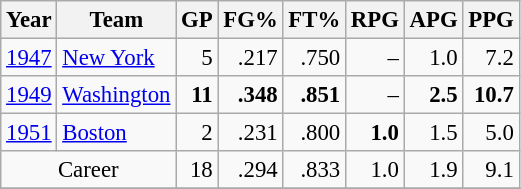<table class="wikitable sortable" style="font-size:95%; text-align:right;">
<tr>
<th>Year</th>
<th>Team</th>
<th>GP</th>
<th>FG%</th>
<th>FT%</th>
<th>RPG</th>
<th>APG</th>
<th>PPG</th>
</tr>
<tr>
<td style="text-align:left;"><a href='#'>1947</a></td>
<td style="text-align:left;"><a href='#'>New York</a></td>
<td>5</td>
<td>.217</td>
<td>.750</td>
<td>–</td>
<td>1.0</td>
<td>7.2</td>
</tr>
<tr>
<td style="text-align:left;"><a href='#'>1949</a></td>
<td style="text-align:left;"><a href='#'>Washington</a></td>
<td><strong>11</strong></td>
<td><strong>.348</strong></td>
<td><strong>.851</strong></td>
<td>–</td>
<td><strong>2.5</strong></td>
<td><strong>10.7</strong></td>
</tr>
<tr>
<td style="text-align:left;"><a href='#'>1951</a></td>
<td style="text-align:left;"><a href='#'>Boston</a></td>
<td>2</td>
<td>.231</td>
<td>.800</td>
<td><strong>1.0</strong></td>
<td>1.5</td>
<td>5.0</td>
</tr>
<tr>
<td style="text-align:center;" colspan="2">Career</td>
<td>18</td>
<td>.294</td>
<td>.833</td>
<td>1.0</td>
<td>1.9</td>
<td>9.1</td>
</tr>
<tr>
</tr>
</table>
